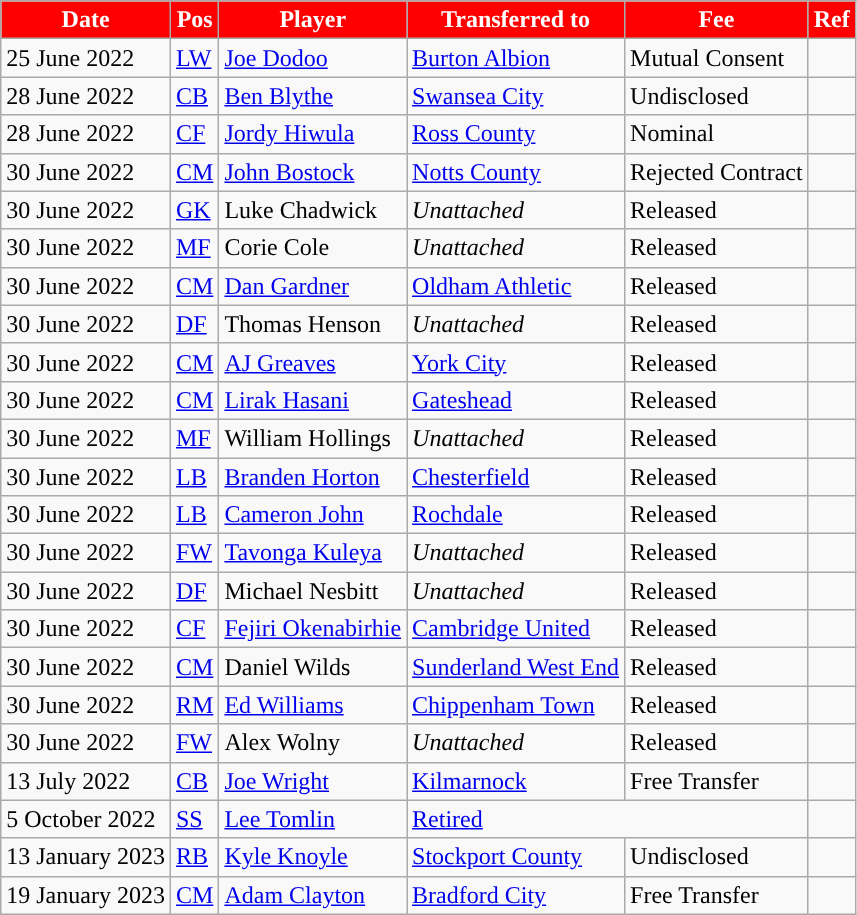<table class="wikitable plainrowheaders sortable">
<tr>
<th style="background:#ff0000; color:#fff; ">Date</th>
<th style="background:#ff0000; color:#fff; ">Pos</th>
<th style="background:#ff0000; color:#fff; ">Player</th>
<th style="background:#ff0000; color:#fff; ">Transferred to</th>
<th style="background:#ff0000; color:#fff; ">Fee</th>
<th style="background:#ff0000; color:#fff; ">Ref</th>
</tr>
<tr>
<td>25 June 2022</td>
<td><a href='#'>LW</a></td>
<td> <a href='#'>Joe Dodoo</a></td>
<td> <a href='#'>Burton Albion</a></td>
<td>Mutual Consent</td>
<td></td>
</tr>
<tr>
<td>28 June 2022</td>
<td><a href='#'>CB</a></td>
<td> <a href='#'>Ben Blythe</a></td>
<td> <a href='#'>Swansea City</a></td>
<td>Undisclosed</td>
<td></td>
</tr>
<tr>
<td>28 June 2022</td>
<td><a href='#'>CF</a></td>
<td> <a href='#'>Jordy Hiwula</a></td>
<td> <a href='#'>Ross County</a></td>
<td>Nominal</td>
<td></td>
</tr>
<tr>
<td>30 June 2022</td>
<td><a href='#'>CM</a></td>
<td> <a href='#'>John Bostock</a></td>
<td> <a href='#'>Notts County</a></td>
<td>Rejected Contract</td>
<td></td>
</tr>
<tr>
<td>30 June 2022</td>
<td><a href='#'>GK</a></td>
<td> Luke Chadwick</td>
<td> <em>Unattached</em></td>
<td>Released</td>
<td></td>
</tr>
<tr>
<td>30 June 2022</td>
<td><a href='#'>MF</a></td>
<td> Corie Cole</td>
<td> <em>Unattached</em></td>
<td>Released</td>
<td></td>
</tr>
<tr>
<td>30 June 2022</td>
<td><a href='#'>CM</a></td>
<td> <a href='#'>Dan Gardner</a></td>
<td> <a href='#'>Oldham Athletic</a></td>
<td>Released</td>
<td></td>
</tr>
<tr>
<td>30 June 2022</td>
<td><a href='#'>DF</a></td>
<td> Thomas Henson</td>
<td> <em>Unattached</em></td>
<td>Released</td>
<td></td>
</tr>
<tr>
<td>30 June 2022</td>
<td><a href='#'>CM</a></td>
<td> <a href='#'>AJ Greaves</a></td>
<td> <a href='#'>York City</a></td>
<td>Released</td>
<td></td>
</tr>
<tr>
<td>30 June 2022</td>
<td><a href='#'>CM</a></td>
<td> <a href='#'>Lirak Hasani</a></td>
<td> <a href='#'>Gateshead</a></td>
<td>Released</td>
<td></td>
</tr>
<tr>
<td>30 June 2022</td>
<td><a href='#'>MF</a></td>
<td> William Hollings</td>
<td> <em>Unattached</em></td>
<td>Released</td>
<td></td>
</tr>
<tr>
<td>30 June 2022</td>
<td><a href='#'>LB</a></td>
<td> <a href='#'>Branden Horton</a></td>
<td> <a href='#'>Chesterfield</a></td>
<td>Released</td>
<td></td>
</tr>
<tr>
<td>30 June 2022</td>
<td><a href='#'>LB</a></td>
<td> <a href='#'>Cameron John</a></td>
<td> <a href='#'>Rochdale</a></td>
<td>Released</td>
<td></td>
</tr>
<tr>
<td>30 June 2022</td>
<td><a href='#'>FW</a></td>
<td> <a href='#'>Tavonga Kuleya</a></td>
<td> <em>Unattached</em></td>
<td>Released</td>
<td></td>
</tr>
<tr>
<td>30 June 2022</td>
<td><a href='#'>DF</a></td>
<td> Michael Nesbitt</td>
<td> <em>Unattached</em></td>
<td>Released</td>
<td></td>
</tr>
<tr>
<td>30 June 2022</td>
<td><a href='#'>CF</a></td>
<td> <a href='#'>Fejiri Okenabirhie</a></td>
<td> <a href='#'>Cambridge United</a></td>
<td>Released</td>
<td></td>
</tr>
<tr>
<td>30 June 2022</td>
<td><a href='#'>CM</a></td>
<td> Daniel Wilds</td>
<td> <a href='#'>Sunderland West End</a></td>
<td>Released</td>
<td></td>
</tr>
<tr>
<td>30 June 2022</td>
<td><a href='#'>RM</a></td>
<td> <a href='#'>Ed Williams</a></td>
<td> <a href='#'>Chippenham Town</a></td>
<td>Released</td>
<td></td>
</tr>
<tr>
<td>30 June 2022</td>
<td><a href='#'>FW</a></td>
<td> Alex Wolny</td>
<td> <em>Unattached</em></td>
<td>Released</td>
<td></td>
</tr>
<tr>
<td>13 July 2022</td>
<td><a href='#'>CB</a></td>
<td> <a href='#'>Joe Wright</a></td>
<td> <a href='#'>Kilmarnock</a></td>
<td>Free Transfer</td>
<td></td>
</tr>
<tr>
<td>5 October 2022</td>
<td><a href='#'>SS</a></td>
<td> <a href='#'>Lee Tomlin</a></td>
<td colspan="2"><a href='#'>Retired</a></td>
<td></td>
</tr>
<tr>
<td>13 January 2023</td>
<td><a href='#'>RB</a></td>
<td> <a href='#'>Kyle Knoyle</a></td>
<td> <a href='#'>Stockport County</a></td>
<td>Undisclosed</td>
<td></td>
</tr>
<tr>
<td>19 January 2023</td>
<td><a href='#'>CM</a></td>
<td> <a href='#'>Adam Clayton</a></td>
<td> <a href='#'>Bradford City</a></td>
<td>Free Transfer</td>
<td></td>
</tr>
</table>
